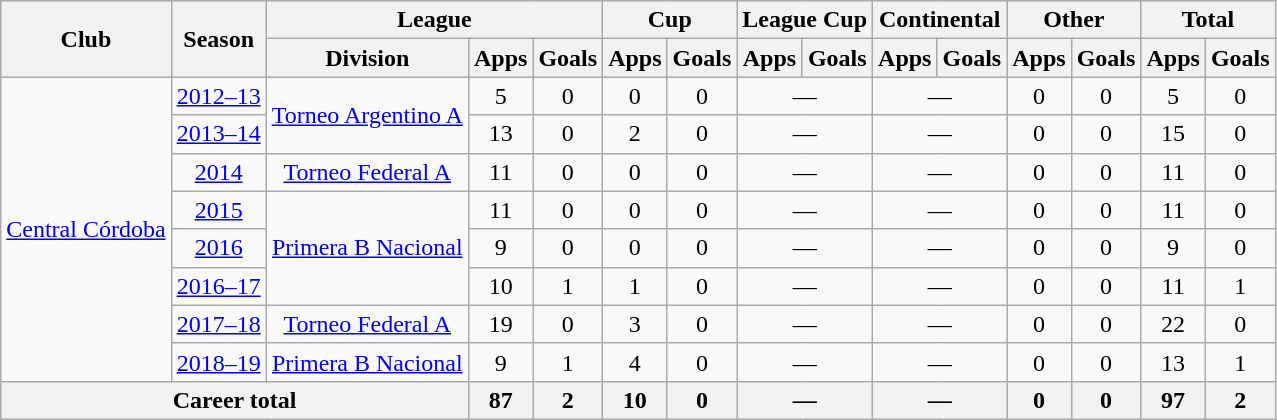<table class="wikitable" style="text-align:center">
<tr>
<th rowspan="2">Club</th>
<th rowspan="2">Season</th>
<th colspan="3">League</th>
<th colspan="2">Cup</th>
<th colspan="2">League Cup</th>
<th colspan="2">Continental</th>
<th colspan="2">Other</th>
<th colspan="2">Total</th>
</tr>
<tr>
<th>Division</th>
<th>Apps</th>
<th>Goals</th>
<th>Apps</th>
<th>Goals</th>
<th>Apps</th>
<th>Goals</th>
<th>Apps</th>
<th>Goals</th>
<th>Apps</th>
<th>Goals</th>
<th>Apps</th>
<th>Goals</th>
</tr>
<tr>
<td rowspan="8"><a href='#'>Central Córdoba</a></td>
<td><a href='#'>2012–13</a></td>
<td rowspan="2"><a href='#'>Torneo Argentino A</a></td>
<td>5</td>
<td>0</td>
<td>0</td>
<td>0</td>
<td colspan="2">—</td>
<td colspan="2">—</td>
<td>0</td>
<td>0</td>
<td>5</td>
<td>0</td>
</tr>
<tr>
<td><a href='#'>2013–14</a></td>
<td>13</td>
<td>0</td>
<td>2</td>
<td>0</td>
<td colspan="2">—</td>
<td colspan="2">—</td>
<td>0</td>
<td>0</td>
<td>15</td>
<td>0</td>
</tr>
<tr>
<td><a href='#'>2014</a></td>
<td rowspan="1"><a href='#'>Torneo Federal A</a></td>
<td>11</td>
<td>0</td>
<td>0</td>
<td>0</td>
<td colspan="2">—</td>
<td colspan="2">—</td>
<td>0</td>
<td>0</td>
<td>11</td>
<td>0</td>
</tr>
<tr>
<td><a href='#'>2015</a></td>
<td rowspan="3"><a href='#'>Primera B Nacional</a></td>
<td>11</td>
<td>0</td>
<td>0</td>
<td>0</td>
<td colspan="2">—</td>
<td colspan="2">—</td>
<td>0</td>
<td>0</td>
<td>11</td>
<td>0</td>
</tr>
<tr>
<td><a href='#'>2016</a></td>
<td>9</td>
<td>0</td>
<td>0</td>
<td>0</td>
<td colspan="2">—</td>
<td colspan="2">—</td>
<td>0</td>
<td>0</td>
<td>9</td>
<td>0</td>
</tr>
<tr>
<td><a href='#'>2016–17</a></td>
<td>10</td>
<td>1</td>
<td>1</td>
<td>0</td>
<td colspan="2">—</td>
<td colspan="2">—</td>
<td>0</td>
<td>0</td>
<td>11</td>
<td>1</td>
</tr>
<tr>
<td><a href='#'>2017–18</a></td>
<td rowspan="1"><a href='#'>Torneo Federal A</a></td>
<td>19</td>
<td>0</td>
<td>3</td>
<td>0</td>
<td colspan="2">—</td>
<td colspan="2">—</td>
<td>0</td>
<td>0</td>
<td>22</td>
<td>0</td>
</tr>
<tr>
<td><a href='#'>2018–19</a></td>
<td rowspan="1"><a href='#'>Primera B Nacional</a></td>
<td>9</td>
<td>1</td>
<td>4</td>
<td>0</td>
<td colspan="2">—</td>
<td colspan="2">—</td>
<td>0</td>
<td>0</td>
<td>13</td>
<td>1</td>
</tr>
<tr>
<th colspan="3">Career total</th>
<th>87</th>
<th>2</th>
<th>10</th>
<th>0</th>
<th colspan="2">—</th>
<th colspan="2">—</th>
<th>0</th>
<th>0</th>
<th>97</th>
<th>2</th>
</tr>
</table>
